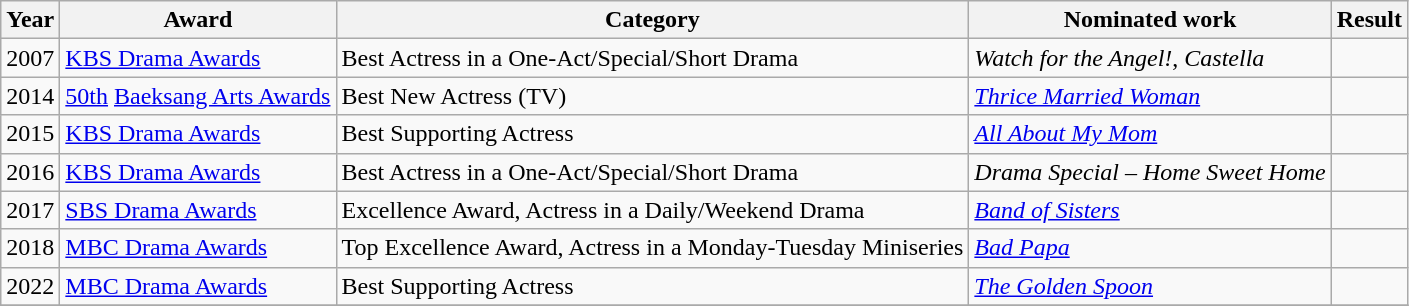<table class="wikitable sortable">
<tr>
<th>Year</th>
<th>Award</th>
<th>Category</th>
<th>Nominated work</th>
<th>Result</th>
</tr>
<tr>
<td>2007</td>
<td><a href='#'>KBS Drama Awards</a></td>
<td>Best Actress in a One-Act/Special/Short Drama</td>
<td><em>Watch for the Angel!</em>, <em>Castella</em></td>
<td></td>
</tr>
<tr>
<td>2014</td>
<td><a href='#'>50th</a> <a href='#'>Baeksang Arts Awards</a></td>
<td>Best New Actress (TV)</td>
<td><em><a href='#'>Thrice Married Woman</a></em></td>
<td></td>
</tr>
<tr>
<td>2015</td>
<td><a href='#'>KBS Drama Awards</a></td>
<td>Best Supporting Actress</td>
<td><em><a href='#'>All About My Mom</a></em></td>
<td></td>
</tr>
<tr>
<td>2016</td>
<td><a href='#'>KBS Drama Awards</a></td>
<td>Best Actress in a One-Act/Special/Short Drama</td>
<td><em>Drama Special – Home Sweet Home</em></td>
<td></td>
</tr>
<tr>
<td>2017</td>
<td><a href='#'>SBS Drama Awards</a></td>
<td>Excellence Award, Actress in a Daily/Weekend Drama</td>
<td><em><a href='#'>Band of Sisters</a></em></td>
<td></td>
</tr>
<tr>
<td>2018</td>
<td><a href='#'>MBC Drama Awards</a></td>
<td>Top Excellence Award, Actress in a Monday-Tuesday Miniseries</td>
<td><em><a href='#'>Bad Papa</a></em></td>
<td></td>
</tr>
<tr>
<td>2022</td>
<td><a href='#'>MBC Drama Awards</a></td>
<td>Best Supporting Actress</td>
<td><em><a href='#'>The Golden Spoon</a></em></td>
<td></td>
</tr>
<tr>
</tr>
</table>
